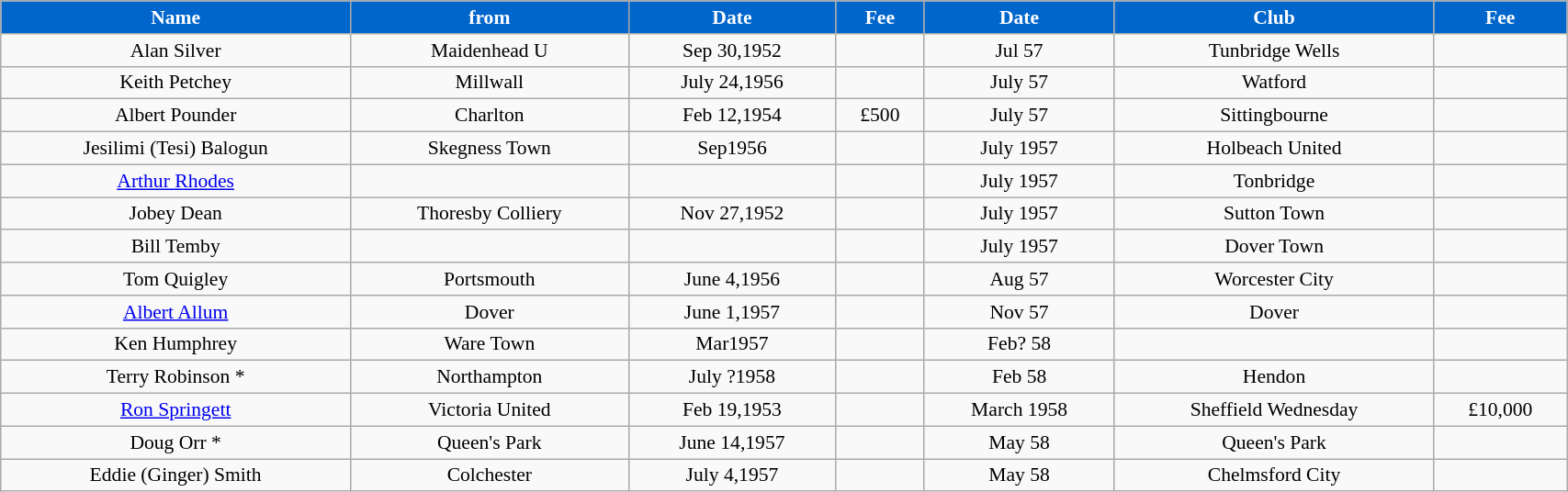<table class="wikitable" style="text-align:center; font-size:90%; width:90%;">
<tr>
<th style="background:#0066CC; color:#FFFFFF; text-align:center;"><strong>Name</strong></th>
<th style="background:#0066CC; color:#FFFFFF; text-align:center;">from</th>
<th style="background:#0066CC; color:#FFFFFF; text-align:center;">Date</th>
<th style="background:#0066CC; color:#FFFFFF; text-align:center;">Fee</th>
<th style="background:#0066CC; color:#FFFFFF; text-align:center;"><strong>Date</strong></th>
<th style="background:#0066CC; color:#FFFFFF; text-align:center;">Club</th>
<th style="background:#0066CC; color:#FFFFFF; text-align:center;">Fee</th>
</tr>
<tr>
<td>Alan Silver</td>
<td>Maidenhead U</td>
<td>Sep 30,1952</td>
<td></td>
<td>Jul 57</td>
<td>Tunbridge Wells</td>
<td></td>
</tr>
<tr>
<td>Keith Petchey</td>
<td>Millwall</td>
<td>July 24,1956</td>
<td></td>
<td>July 57</td>
<td>Watford</td>
<td></td>
</tr>
<tr>
<td>Albert Pounder</td>
<td>Charlton</td>
<td>Feb 12,1954</td>
<td>£500</td>
<td>July 57</td>
<td>Sittingbourne</td>
<td></td>
</tr>
<tr>
<td>Jesilimi (Tesi) Balogun</td>
<td>Skegness Town</td>
<td>Sep1956</td>
<td></td>
<td>July 1957</td>
<td>Holbeach United</td>
<td></td>
</tr>
<tr>
<td><a href='#'>Arthur Rhodes</a></td>
<td></td>
<td></td>
<td></td>
<td>July 1957</td>
<td>Tonbridge</td>
<td></td>
</tr>
<tr>
<td>Jobey Dean</td>
<td>Thoresby Colliery</td>
<td>Nov 27,1952</td>
<td></td>
<td>July 1957</td>
<td>Sutton Town</td>
<td></td>
</tr>
<tr>
<td>Bill Temby</td>
<td></td>
<td></td>
<td></td>
<td>July 1957</td>
<td>Dover Town</td>
<td></td>
</tr>
<tr>
<td>Tom Quigley</td>
<td>Portsmouth</td>
<td>June 4,1956</td>
<td></td>
<td>Aug 57</td>
<td>Worcester City</td>
<td></td>
</tr>
<tr>
<td><a href='#'>Albert Allum</a></td>
<td>Dover</td>
<td>June 1,1957</td>
<td></td>
<td>Nov 57</td>
<td>Dover</td>
<td></td>
</tr>
<tr>
<td>Ken Humphrey</td>
<td>Ware Town</td>
<td>Mar1957</td>
<td></td>
<td>Feb? 58</td>
<td></td>
<td></td>
</tr>
<tr>
<td>Terry Robinson *</td>
<td>Northampton</td>
<td>July ?1958</td>
<td></td>
<td>Feb 58</td>
<td>Hendon</td>
<td></td>
</tr>
<tr>
<td><a href='#'>Ron Springett</a></td>
<td>Victoria United</td>
<td>Feb 19,1953</td>
<td></td>
<td>March 1958</td>
<td>Sheffield Wednesday</td>
<td>£10,000</td>
</tr>
<tr>
<td>Doug Orr *</td>
<td>Queen's Park</td>
<td>June 14,1957</td>
<td></td>
<td>May 58</td>
<td>Queen's Park</td>
<td></td>
</tr>
<tr>
<td>Eddie (Ginger) Smith</td>
<td>Colchester</td>
<td>July 4,1957</td>
<td></td>
<td>May 58</td>
<td>Chelmsford City</td>
<td></td>
</tr>
</table>
